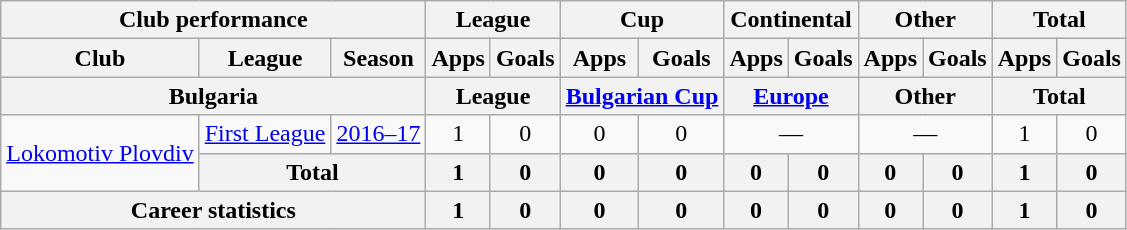<table class="wikitable" style="text-align:center">
<tr>
<th colspan="3">Club performance</th>
<th Colspan="2">League</th>
<th Colspan="2">Cup</th>
<th Colspan="2">Continental</th>
<th Colspan="2">Other</th>
<th Colspan="3">Total</th>
</tr>
<tr>
<th>Club</th>
<th>League</th>
<th>Season</th>
<th>Apps</th>
<th>Goals</th>
<th>Apps</th>
<th>Goals</th>
<th>Apps</th>
<th>Goals</th>
<th>Apps</th>
<th>Goals</th>
<th>Apps</th>
<th>Goals</th>
</tr>
<tr>
<th colspan="3">Bulgaria</th>
<th Colspan="2">League</th>
<th Colspan="2"><a href='#'>Bulgarian Cup</a></th>
<th Colspan="2"><a href='#'>Europe</a></th>
<th Colspan="2">Other</th>
<th Colspan="2">Total</th>
</tr>
<tr>
<td rowspan="2" valign="center"><a href='#'>Lokomotiv Plovdiv</a></td>
<td rowspan="1"><a href='#'>First League</a></td>
<td><a href='#'>2016–17</a></td>
<td>1</td>
<td>0</td>
<td>0</td>
<td>0</td>
<td colspan="2">—</td>
<td colspan="2">—</td>
<td>1</td>
<td>0</td>
</tr>
<tr>
<th colspan="2">Total</th>
<th>1</th>
<th>0</th>
<th>0</th>
<th>0</th>
<th>0</th>
<th>0</th>
<th>0</th>
<th>0</th>
<th>1</th>
<th>0</th>
</tr>
<tr>
<th colspan="3">Career statistics</th>
<th>1</th>
<th>0</th>
<th>0</th>
<th>0</th>
<th>0</th>
<th>0</th>
<th>0</th>
<th>0</th>
<th>1</th>
<th>0</th>
</tr>
</table>
